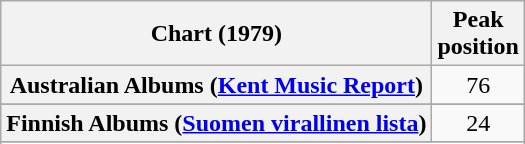<table class="wikitable sortable plainrowheaders" style="text-align:center;">
<tr>
<th scope="col">Chart (1979)</th>
<th scope="col">Peak<br>position</th>
</tr>
<tr>
<th scope="row">Australian Albums (<a href='#'>Kent Music Report</a>)</th>
<td>76</td>
</tr>
<tr>
</tr>
<tr>
<th scope="row">Finnish Albums (<a href='#'>Suomen virallinen lista</a>)</th>
<td>24</td>
</tr>
<tr>
</tr>
<tr>
</tr>
<tr>
</tr>
<tr>
</tr>
</table>
